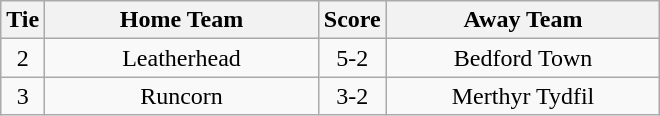<table class="wikitable" style="text-align:center;">
<tr>
<th width=20>Tie</th>
<th width=175>Home Team</th>
<th width=20>Score</th>
<th width=175>Away Team</th>
</tr>
<tr>
<td>2</td>
<td>Leatherhead</td>
<td>5-2</td>
<td>Bedford Town</td>
</tr>
<tr>
<td>3</td>
<td>Runcorn</td>
<td>3-2</td>
<td>Merthyr Tydfil</td>
</tr>
</table>
